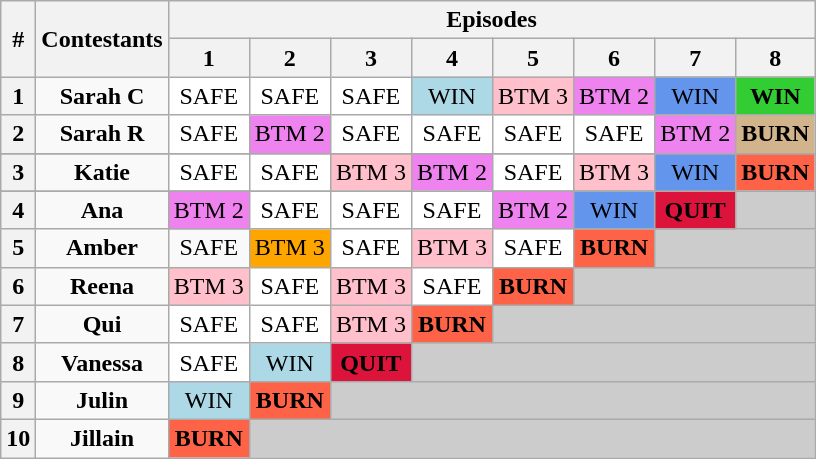<table class="wikitable" border="1" style="text-align:center">
<tr>
<th rowspan=2>#</th>
<th rowspan=2>Contestants</th>
<th colspan=8>Episodes</th>
</tr>
<tr>
<th>1</th>
<th>2</th>
<th>3</th>
<th>4</th>
<th>5</th>
<th>6</th>
<th>7</th>
<th>8</th>
</tr>
<tr>
<th>1</th>
<td><strong>Sarah C</strong></td>
<td bgcolor="white">SAFE</td>
<td bgcolor="white">SAFE</td>
<td bgcolor="white">SAFE</td>
<td bgcolor="lightblue">WIN</td>
<td bgcolor="pink">BTM 3</td>
<td bgcolor="violet">BTM 2</td>
<td bgcolor="cornflowerblue">WIN</td>
<td bgcolor="limegreen"><strong>WIN</strong></td>
</tr>
<tr>
<th>2</th>
<td><strong>Sarah R</strong></td>
<td bgcolor="white">SAFE</td>
<td bgcolor="violet">BTM 2</td>
<td bgcolor="white">SAFE</td>
<td bgcolor="white">SAFE</td>
<td bgcolor="white">SAFE</td>
<td bgcolor="white">SAFE</td>
<td bgcolor="violet">BTM 2</td>
<td bgcolor="tan"><strong>BURN</strong></td>
</tr>
<tr>
</tr>
<tr>
<th>3</th>
<td><strong>Katie</strong></td>
<td bgcolor="white">SAFE</td>
<td bgcolor="white">SAFE</td>
<td bgcolor="pink">BTM 3</td>
<td bgcolor="violet">BTM 2</td>
<td bgcolor="white">SAFE</td>
<td bgcolor="pink">BTM 3</td>
<td bgcolor="cornflowerblue">WIN</td>
<td bgcolor="tomato"><strong>BURN</strong></td>
</tr>
<tr>
</tr>
<tr>
<th>4</th>
<td><strong>Ana</strong></td>
<td bgcolor="violet">BTM 2</td>
<td bgcolor="white">SAFE</td>
<td bgcolor="white">SAFE</td>
<td bgcolor="white">SAFE</td>
<td bgcolor="violet">BTM 2</td>
<td bgcolor="cornflowerblue">WIN</td>
<td bgcolor="crimson"><span><strong>QUIT</strong></span></td>
<td bgcolor="#CCCCCC" colspan=4></td>
</tr>
<tr>
<th>5</th>
<td><strong>Amber</strong></td>
<td>SAFE</td>
<td bgcolor="orange">BTM 3</td>
<td bgcolor="white">SAFE</td>
<td bgcolor="pink">BTM 3</td>
<td bgcolor="white">SAFE</td>
<td bgcolor="tomato"><strong>BURN</strong></td>
<td bgcolor="#CCCCCC" colspan=5></td>
</tr>
<tr>
<th>6</th>
<td><strong>Reena</strong></td>
<td bgcolor="pink">BTM 3</td>
<td bgcolor="white">SAFE</td>
<td bgcolor="pink">BTM 3</td>
<td bgcolor="white">SAFE</td>
<td bgcolor="tomato"><strong>BURN</strong></td>
<td bgcolor="#CCCCCC" colspan=6></td>
</tr>
<tr>
<th>7</th>
<td><strong>Qui</strong></td>
<td bgcolor="white">SAFE</td>
<td bgcolor="white">SAFE</td>
<td bgcolor="pink">BTM 3</td>
<td bgcolor="tomato"><strong>BURN</strong></td>
<td bgcolor="#CCCCCC" colspan=7></td>
</tr>
<tr>
<th>8</th>
<td><strong>Vanessa</strong></td>
<td bgcolor="white">SAFE</td>
<td bgcolor="lightblue">WIN</td>
<td bgcolor="crimson"><span><strong>QUIT</strong></span></td>
<td bgcolor="#CCCCCC" colspan=8></td>
</tr>
<tr>
<th>9</th>
<td><strong>Julin</strong></td>
<td bgcolor="lightblue">WIN</td>
<td bgcolor="tomato"><strong>BURN</strong></td>
<td bgcolor="#CCCCCC" colspan=9></td>
</tr>
<tr>
<th>10</th>
<td><strong>Jillain</strong></td>
<td bgcolor="tomato"><strong>BURN</strong></td>
<td bgcolor="#CCCCCC" colspan=9></td>
</tr>
</table>
